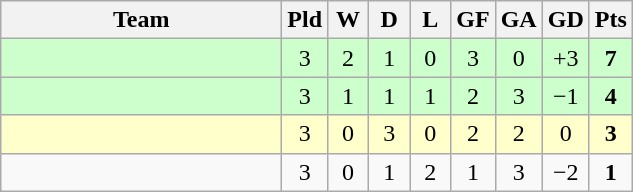<table class="wikitable" style="text-align:center;">
<tr>
<th width=180>Team</th>
<th width=20>Pld</th>
<th width=20>W</th>
<th width=20>D</th>
<th width=20>L</th>
<th width=20>GF</th>
<th width=20>GA</th>
<th width=20>GD</th>
<th width=20>Pts</th>
</tr>
<tr bgcolor=ccffcc>
<td align="left"></td>
<td>3</td>
<td>2</td>
<td>1</td>
<td>0</td>
<td>3</td>
<td>0</td>
<td>+3</td>
<td><strong>7</strong></td>
</tr>
<tr bgcolor=ccffcc>
<td align="left"></td>
<td>3</td>
<td>1</td>
<td>1</td>
<td>1</td>
<td>2</td>
<td>3</td>
<td>−1</td>
<td><strong>4</strong></td>
</tr>
<tr bgcolor=ffffcc>
<td align="left"></td>
<td>3</td>
<td>0</td>
<td>3</td>
<td>0</td>
<td>2</td>
<td>2</td>
<td>0</td>
<td><strong>3</strong></td>
</tr>
<tr>
<td align="left"></td>
<td>3</td>
<td>0</td>
<td>1</td>
<td>2</td>
<td>1</td>
<td>3</td>
<td>−2</td>
<td><strong>1</strong></td>
</tr>
</table>
